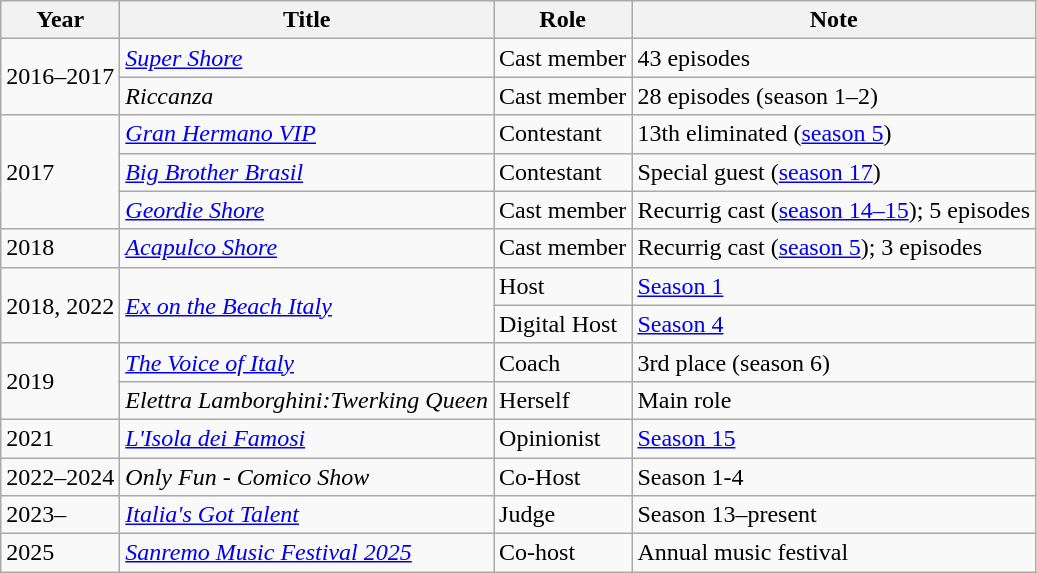<table class="wikitable">
<tr>
<th>Year</th>
<th>Title</th>
<th>Role</th>
<th>Note</th>
</tr>
<tr>
<td rowspan="2">2016–2017</td>
<td><em><a href='#'>Super Shore</a></em></td>
<td>Cast member</td>
<td>43 episodes</td>
</tr>
<tr>
<td><em>Riccanza</em></td>
<td>Cast member</td>
<td>28 episodes (season 1–2)</td>
</tr>
<tr>
<td rowspan="3">2017</td>
<td><em><a href='#'>Gran Hermano VIP</a></em></td>
<td>Contestant</td>
<td>13th eliminated (<a href='#'>season 5</a>)</td>
</tr>
<tr>
<td><em><a href='#'>Big Brother Brasil</a></em></td>
<td>Contestant</td>
<td>Special guest (<a href='#'>season 17</a>)</td>
</tr>
<tr>
<td><em><a href='#'>Geordie Shore</a></em></td>
<td>Cast member</td>
<td>Recurrig cast (<a href='#'>season 14–</a><a href='#'>15</a>); 5 episodes</td>
</tr>
<tr>
<td>2018</td>
<td><em><a href='#'>Acapulco Shore</a></em></td>
<td>Cast member</td>
<td>Recurrig cast (<a href='#'>season 5</a>); 3 episodes</td>
</tr>
<tr>
<td rowspan="2">2018, 2022</td>
<td rowspan="2"><em><a href='#'>Ex on the Beach Italy</a></em></td>
<td>Host</td>
<td><a href='#'>Season 1</a></td>
</tr>
<tr>
<td>Digital Host</td>
<td><a href='#'>Season 4</a></td>
</tr>
<tr>
<td rowspan="2">2019</td>
<td><em><a href='#'>The Voice of Italy</a></em></td>
<td>Coach</td>
<td>3rd place (season 6)</td>
</tr>
<tr>
<td><em>Elettra Lamborghini:Twerking Queen</em></td>
<td>Herself</td>
<td>Main role</td>
</tr>
<tr>
<td>2021</td>
<td><em><a href='#'>L'Isola dei Famosi</a></em></td>
<td>Opinionist</td>
<td><a href='#'>Season 15</a></td>
</tr>
<tr>
<td>2022–2024</td>
<td><em>Only Fun - Comico Show</em></td>
<td>Co-Host</td>
<td>Season 1-4</td>
</tr>
<tr>
<td>2023–</td>
<td><em><a href='#'>Italia's Got Talent</a></em></td>
<td>Judge</td>
<td>Season 13–present</td>
</tr>
<tr>
<td>2025</td>
<td><em><a href='#'>Sanremo Music Festival 2025</a></em></td>
<td>Co-host</td>
<td>Annual music festival</td>
</tr>
</table>
